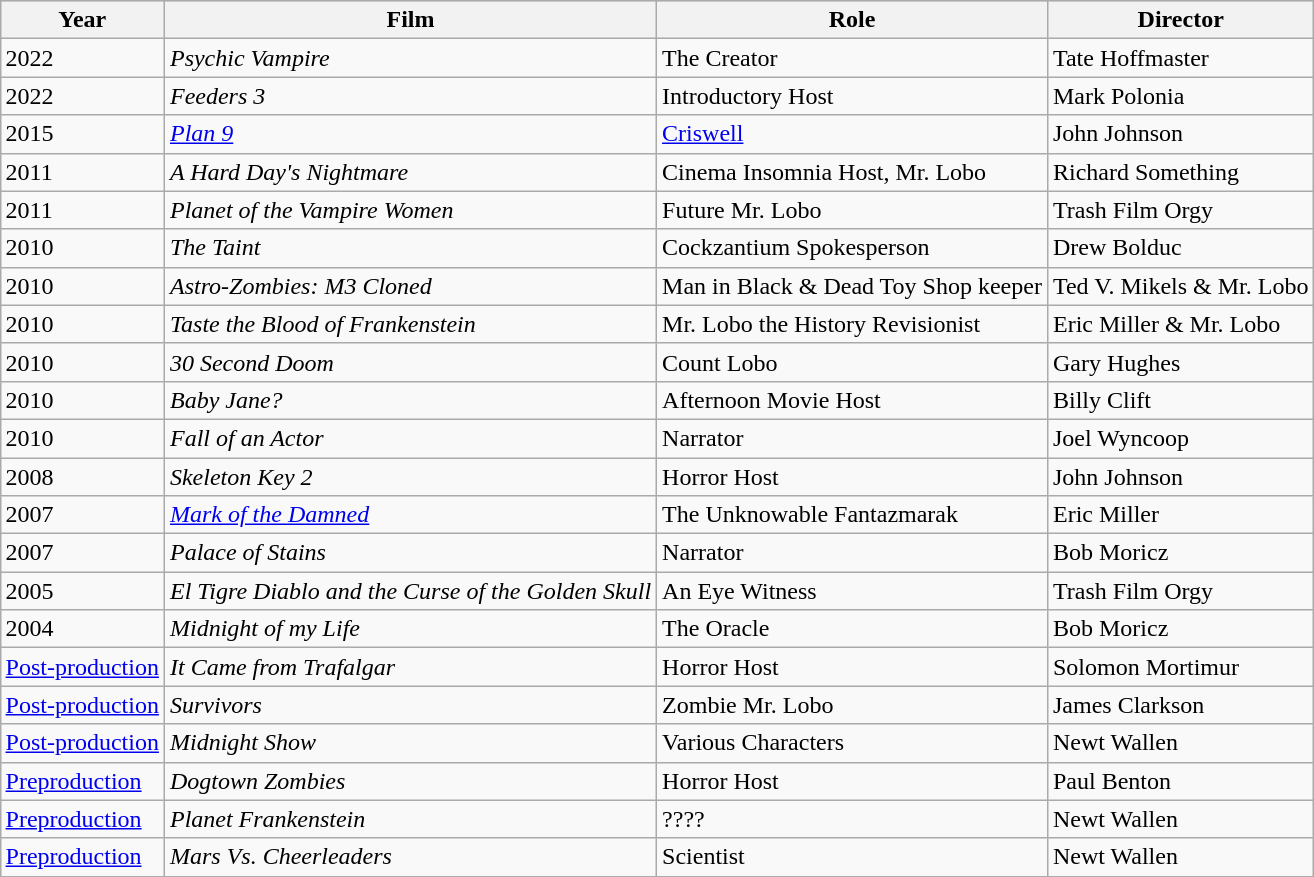<table class="wikitable" style="margin:auto;">
<tr bgcolor="#CCCCCC">
<th>Year</th>
<th>Film</th>
<th>Role</th>
<th>Director</th>
</tr>
<tr>
<td>2022</td>
<td><em>Psychic Vampire</em></td>
<td>The Creator</td>
<td>Tate Hoffmaster</td>
</tr>
<tr>
<td>2022</td>
<td><em>Feeders 3</em></td>
<td>Introductory Host</td>
<td>Mark Polonia</td>
</tr>
<tr>
<td>2015</td>
<td><a href='#'><em>Plan 9</em></a></td>
<td><a href='#'>Criswell</a></td>
<td>John Johnson</td>
</tr>
<tr>
<td>2011</td>
<td><em>A Hard Day's Nightmare</em></td>
<td>Cinema Insomnia Host, Mr. Lobo</td>
<td>Richard Something</td>
</tr>
<tr>
<td>2011</td>
<td><em>Planet of the Vampire Women</em></td>
<td>Future Mr. Lobo</td>
<td>Trash Film Orgy</td>
</tr>
<tr>
<td>2010</td>
<td><em>The Taint</em></td>
<td>Cockzantium Spokesperson</td>
<td>Drew Bolduc</td>
</tr>
<tr>
<td>2010</td>
<td><em>Astro-Zombies: M3 Cloned</em></td>
<td>Man in Black & Dead Toy Shop keeper</td>
<td>Ted V. Mikels & Mr. Lobo</td>
</tr>
<tr>
<td>2010</td>
<td><em>Taste the Blood of Frankenstein</em></td>
<td>Mr. Lobo the History Revisionist</td>
<td>Eric Miller & Mr. Lobo</td>
</tr>
<tr>
<td>2010</td>
<td><em>30 Second Doom</em></td>
<td>Count Lobo</td>
<td>Gary Hughes</td>
</tr>
<tr>
<td>2010</td>
<td><em>Baby Jane?</em></td>
<td>Afternoon Movie Host</td>
<td>Billy Clift</td>
</tr>
<tr>
<td>2010</td>
<td><em>Fall of an Actor</em></td>
<td>Narrator</td>
<td>Joel Wyncoop</td>
</tr>
<tr>
<td>2008</td>
<td><em>Skeleton Key 2</em></td>
<td>Horror Host</td>
<td>John Johnson</td>
</tr>
<tr>
<td>2007</td>
<td><em><a href='#'>Mark of the Damned</a></em></td>
<td>The Unknowable Fantazmarak</td>
<td>Eric Miller</td>
</tr>
<tr>
<td>2007</td>
<td><em>Palace of Stains</em></td>
<td>Narrator</td>
<td>Bob Moricz</td>
</tr>
<tr>
<td>2005</td>
<td><em>El Tigre Diablo and the Curse of the Golden Skull</em></td>
<td>An Eye Witness</td>
<td>Trash Film Orgy</td>
</tr>
<tr>
<td>2004</td>
<td><em>Midnight of my Life</em></td>
<td>The Oracle</td>
<td>Bob Moricz</td>
</tr>
<tr>
<td><a href='#'>Post-production</a></td>
<td><em>It Came from Trafalgar</em></td>
<td>Horror Host</td>
<td>Solomon Mortimur</td>
</tr>
<tr>
<td><a href='#'>Post-production</a></td>
<td><em>Survivors</em></td>
<td>Zombie Mr. Lobo</td>
<td>James Clarkson</td>
</tr>
<tr>
<td><a href='#'>Post-production</a></td>
<td><em>Midnight Show</em></td>
<td>Various Characters</td>
<td>Newt Wallen</td>
</tr>
<tr>
<td><a href='#'>Preproduction</a></td>
<td><em>Dogtown Zombies</em></td>
<td>Horror Host</td>
<td>Paul Benton</td>
</tr>
<tr>
<td><a href='#'>Preproduction</a></td>
<td><em>Planet Frankenstein</em></td>
<td>????</td>
<td>Newt Wallen</td>
</tr>
<tr>
<td><a href='#'>Preproduction</a></td>
<td><em>Mars Vs. Cheerleaders</em></td>
<td>Scientist</td>
<td>Newt Wallen</td>
</tr>
<tr>
</tr>
</table>
